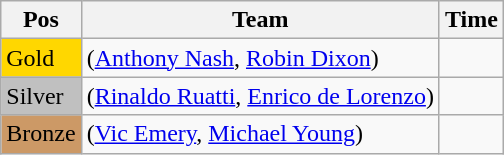<table class="wikitable">
<tr>
<th>Pos</th>
<th>Team</th>
<th>Time</th>
</tr>
<tr>
<td style="background:gold">Gold</td>
<td> (<a href='#'>Anthony Nash</a>, <a href='#'>Robin Dixon</a>)</td>
<td></td>
</tr>
<tr>
<td style="background:silver">Silver</td>
<td> (<a href='#'>Rinaldo Ruatti</a>, <a href='#'>Enrico de Lorenzo</a>)</td>
<td></td>
</tr>
<tr>
<td style="background:#cc9966">Bronze</td>
<td> (<a href='#'>Vic Emery</a>, <a href='#'>Michael Young</a>)</td>
<td></td>
</tr>
</table>
